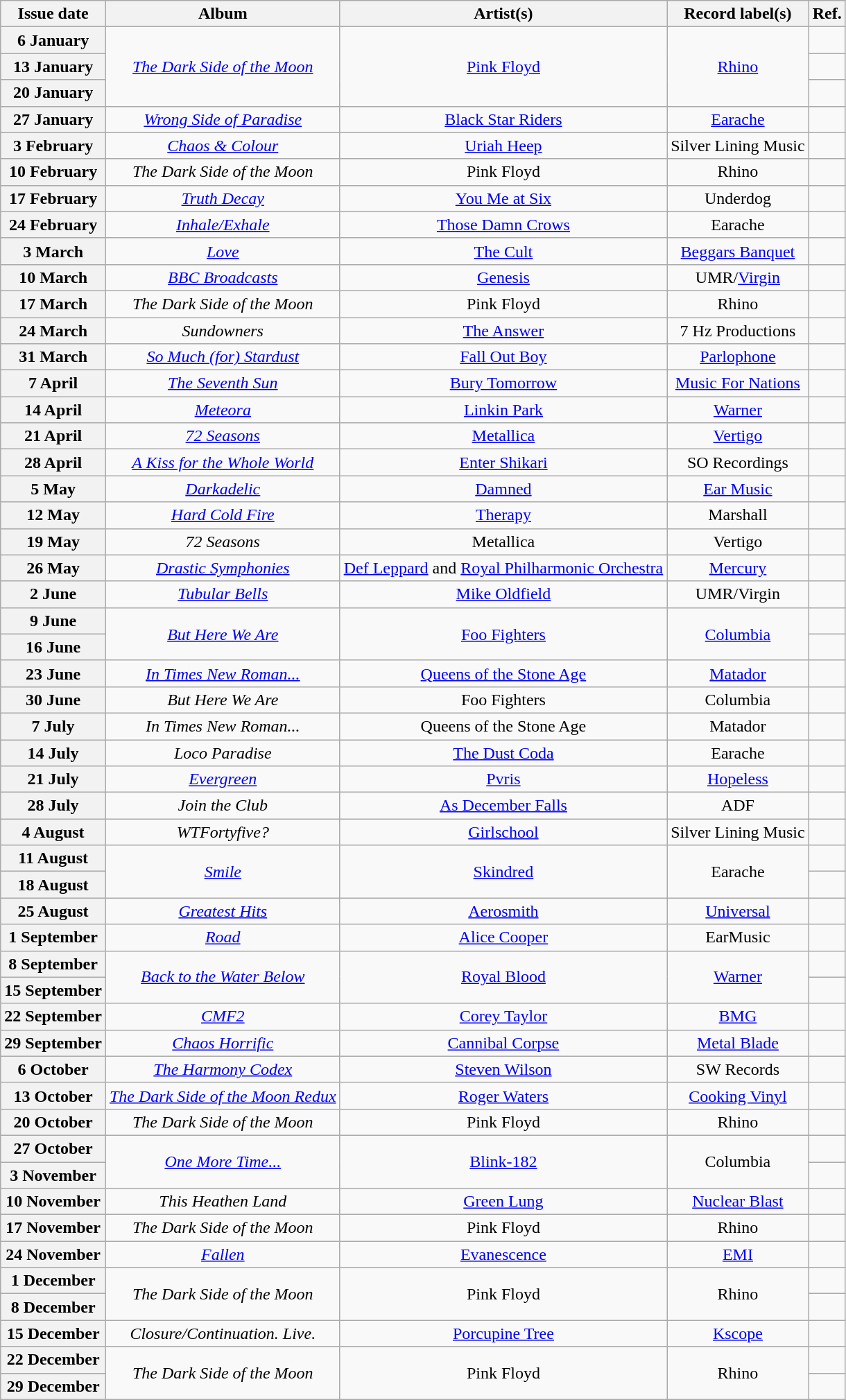<table class="wikitable plainrowheaders" style="text-align:center">
<tr>
<th scope="col">Issue date</th>
<th scope="col">Album</th>
<th scope="col">Artist(s)</th>
<th scope="col">Record label(s)</th>
<th scope="col">Ref.</th>
</tr>
<tr>
<th scope="row">6 January</th>
<td rowspan=3><em><a href='#'>The Dark Side of the Moon</a></em></td>
<td rowspan=3><a href='#'>Pink Floyd</a></td>
<td rowspan=3><a href='#'>Rhino</a></td>
<td></td>
</tr>
<tr>
<th scope="row">13 January</th>
<td></td>
</tr>
<tr>
<th scope="row">20 January</th>
<td></td>
</tr>
<tr>
<th scope="row">27 January</th>
<td><em><a href='#'>Wrong Side of Paradise</a></em></td>
<td><a href='#'>Black Star Riders</a></td>
<td><a href='#'>Earache</a></td>
<td></td>
</tr>
<tr>
<th scope="row">3 February</th>
<td><em><a href='#'>Chaos & Colour</a></em></td>
<td><a href='#'>Uriah Heep</a></td>
<td>Silver Lining Music</td>
<td></td>
</tr>
<tr>
<th scope="row">10 February</th>
<td><em>The Dark Side of the Moon</em></td>
<td>Pink Floyd</td>
<td>Rhino</td>
<td></td>
</tr>
<tr>
<th scope="row">17 February</th>
<td><em><a href='#'>Truth Decay</a></em></td>
<td><a href='#'>You Me at Six</a></td>
<td>Underdog</td>
<td></td>
</tr>
<tr>
<th scope="row">24 February</th>
<td><em><a href='#'>Inhale/Exhale</a></em></td>
<td><a href='#'>Those Damn Crows</a></td>
<td>Earache</td>
<td></td>
</tr>
<tr>
<th scope="row">3 March</th>
<td><em><a href='#'>Love</a></em></td>
<td><a href='#'>The Cult</a></td>
<td><a href='#'>Beggars Banquet</a></td>
<td></td>
</tr>
<tr>
<th scope="row">10 March</th>
<td><em><a href='#'>BBC Broadcasts</a></em></td>
<td><a href='#'>Genesis</a></td>
<td>UMR/<a href='#'>Virgin</a></td>
<td></td>
</tr>
<tr>
<th scope="row">17 March</th>
<td><em>The Dark Side of the Moon</em></td>
<td>Pink Floyd</td>
<td>Rhino</td>
<td></td>
</tr>
<tr>
<th scope="row">24 March</th>
<td><em>Sundowners</em></td>
<td><a href='#'>The Answer</a></td>
<td>7 Hz Productions</td>
<td></td>
</tr>
<tr>
<th scope="row">31 March</th>
<td><em><a href='#'>So Much (for) Stardust</a></em></td>
<td><a href='#'>Fall Out Boy</a></td>
<td><a href='#'>Parlophone</a></td>
<td></td>
</tr>
<tr>
<th scope="row">7 April</th>
<td><em><a href='#'>The Seventh Sun</a></em></td>
<td><a href='#'>Bury Tomorrow</a></td>
<td><a href='#'>Music For Nations</a></td>
<td></td>
</tr>
<tr>
<th scope="row">14 April</th>
<td><em><a href='#'>Meteora</a></em></td>
<td><a href='#'>Linkin Park</a></td>
<td><a href='#'>Warner</a></td>
<td></td>
</tr>
<tr>
<th scope="row">21 April</th>
<td><em><a href='#'>72 Seasons</a></em></td>
<td><a href='#'>Metallica</a></td>
<td><a href='#'>Vertigo</a></td>
<td></td>
</tr>
<tr>
<th scope="row">28 April</th>
<td><em><a href='#'>A Kiss for the Whole World</a></em></td>
<td><a href='#'>Enter Shikari</a></td>
<td>SO Recordings</td>
<td></td>
</tr>
<tr>
<th scope="row">5 May</th>
<td><em><a href='#'>Darkadelic</a></em></td>
<td><a href='#'>Damned</a></td>
<td><a href='#'>Ear Music</a></td>
<td></td>
</tr>
<tr>
<th scope="row">12 May</th>
<td><em><a href='#'>Hard Cold Fire</a></em></td>
<td><a href='#'>Therapy</a></td>
<td>Marshall</td>
<td></td>
</tr>
<tr>
<th scope="row">19 May</th>
<td><em>72 Seasons</em></td>
<td>Metallica</td>
<td>Vertigo</td>
<td></td>
</tr>
<tr>
<th scope="row">26 May</th>
<td><em><a href='#'>Drastic Symphonies</a></em></td>
<td><a href='#'>Def Leppard</a> and <a href='#'>Royal Philharmonic Orchestra</a></td>
<td><a href='#'>Mercury</a></td>
<td></td>
</tr>
<tr>
<th scope="row">2 June</th>
<td><em><a href='#'>Tubular Bells</a></em></td>
<td><a href='#'>Mike Oldfield</a></td>
<td>UMR/Virgin</td>
<td></td>
</tr>
<tr>
<th scope="row">9 June</th>
<td rowspan=2><em><a href='#'>But Here We Are</a></em></td>
<td rowspan=2><a href='#'>Foo Fighters</a></td>
<td rowspan=2><a href='#'>Columbia</a></td>
<td></td>
</tr>
<tr>
<th scope="row">16 June</th>
<td></td>
</tr>
<tr>
<th scope="row">23 June</th>
<td><em><a href='#'>In Times New Roman...</a></em></td>
<td><a href='#'>Queens of the Stone Age</a></td>
<td><a href='#'>Matador</a></td>
<td></td>
</tr>
<tr>
<th scope="row">30 June</th>
<td><em>But Here We Are</em></td>
<td>Foo Fighters</td>
<td>Columbia</td>
<td></td>
</tr>
<tr>
<th scope="row">7 July</th>
<td><em>In Times New Roman...</em></td>
<td>Queens of the Stone Age</td>
<td>Matador</td>
<td></td>
</tr>
<tr>
<th scope="row">14 July</th>
<td><em>Loco Paradise</em></td>
<td><a href='#'>The Dust Coda</a></td>
<td>Earache</td>
<td></td>
</tr>
<tr>
<th scope="row">21 July</th>
<td><em><a href='#'>Evergreen</a></em></td>
<td><a href='#'>Pvris</a></td>
<td><a href='#'>Hopeless</a></td>
<td></td>
</tr>
<tr>
<th scope="row">28 July</th>
<td><em>Join the Club</em></td>
<td><a href='#'>As December Falls</a></td>
<td>ADF</td>
<td></td>
</tr>
<tr>
<th scope="row">4 August</th>
<td><em>WTFortyfive?</em></td>
<td><a href='#'>Girlschool</a></td>
<td>Silver Lining Music</td>
<td></td>
</tr>
<tr>
<th scope="row">11 August</th>
<td rowspan=2><em><a href='#'>Smile</a></em></td>
<td rowspan=2><a href='#'>Skindred</a></td>
<td rowspan=2>Earache</td>
<td></td>
</tr>
<tr>
<th scope="row">18 August</th>
<td></td>
</tr>
<tr>
<th scope="row">25 August</th>
<td><em><a href='#'>Greatest Hits</a></em></td>
<td><a href='#'>Aerosmith</a></td>
<td><a href='#'>Universal</a></td>
<td></td>
</tr>
<tr>
<th scope="row">1 September</th>
<td><em><a href='#'>Road</a></em></td>
<td><a href='#'>Alice Cooper</a></td>
<td>EarMusic</td>
<td></td>
</tr>
<tr>
<th scope="row">8 September</th>
<td rowspan=2><em><a href='#'>Back to the Water Below</a></em></td>
<td rowspan=2><a href='#'>Royal Blood</a></td>
<td rowspan=2><a href='#'>Warner</a></td>
<td></td>
</tr>
<tr>
<th scope="row">15 September</th>
<td></td>
</tr>
<tr>
<th scope="row">22 September</th>
<td><em><a href='#'>CMF2</a></em></td>
<td><a href='#'>Corey Taylor</a></td>
<td><a href='#'>BMG</a></td>
<td></td>
</tr>
<tr>
<th scope="row">29 September</th>
<td><em><a href='#'>Chaos Horrific</a></em></td>
<td><a href='#'>Cannibal Corpse</a></td>
<td><a href='#'>Metal Blade</a></td>
<td></td>
</tr>
<tr>
<th scope="row">6 October</th>
<td><em><a href='#'>The Harmony Codex</a></em></td>
<td><a href='#'>Steven Wilson</a></td>
<td>SW Records</td>
<td></td>
</tr>
<tr>
<th scope=row>13 October</th>
<td><em><a href='#'>The Dark Side of the Moon Redux</a></em></td>
<td><a href='#'>Roger Waters</a></td>
<td><a href='#'>Cooking Vinyl</a></td>
<td></td>
</tr>
<tr>
<th scope="row">20 October</th>
<td><em>The Dark Side of the Moon</em></td>
<td>Pink Floyd</td>
<td>Rhino</td>
<td></td>
</tr>
<tr>
<th scope="row">27 October</th>
<td rowspan=2><em><a href='#'>One More Time...</a></em></td>
<td rowspan=2><a href='#'>Blink-182</a></td>
<td rowspan=2>Columbia</td>
<td></td>
</tr>
<tr>
<th scope="row">3 November</th>
<td></td>
</tr>
<tr>
<th scope="row">10 November</th>
<td><em>This Heathen Land</em></td>
<td><a href='#'>Green Lung</a></td>
<td><a href='#'>Nuclear Blast</a></td>
<td></td>
</tr>
<tr>
<th scope="row">17 November</th>
<td><em>The Dark Side of the Moon</em></td>
<td>Pink Floyd</td>
<td>Rhino</td>
<td></td>
</tr>
<tr>
<th scope="row">24 November</th>
<td><em><a href='#'>Fallen</a></em></td>
<td><a href='#'>Evanescence</a></td>
<td><a href='#'>EMI</a></td>
<td></td>
</tr>
<tr>
<th scope="row">1 December</th>
<td rowspan=2><em>The Dark Side of the Moon</em></td>
<td rowspan=2>Pink Floyd</td>
<td rowspan=2>Rhino</td>
<td></td>
</tr>
<tr>
<th scope="row">8 December</th>
<td></td>
</tr>
<tr>
<th scope="row">15 December</th>
<td><em>Closure/Continuation. Live.</em></td>
<td><a href='#'>Porcupine Tree</a></td>
<td><a href='#'>Kscope</a></td>
<td></td>
</tr>
<tr>
<th scope="row">22 December</th>
<td rowspan=2><em>The Dark Side of the Moon</em></td>
<td rowspan=2>Pink Floyd</td>
<td rowspan=2>Rhino</td>
<td></td>
</tr>
<tr>
<th scope="row">29 December</th>
<td></td>
</tr>
</table>
